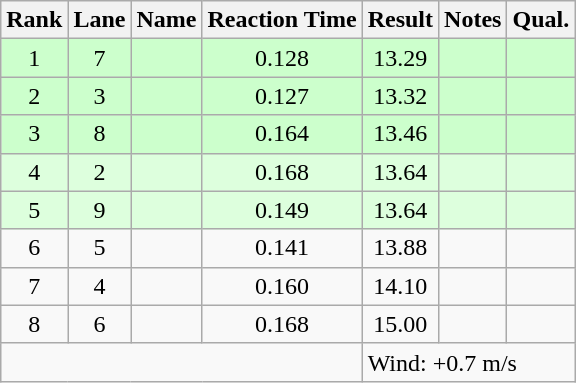<table class="wikitable sortable" style="text-align:center">
<tr>
<th>Rank</th>
<th>Lane</th>
<th>Name</th>
<th>Reaction Time</th>
<th>Result</th>
<th>Notes</th>
<th>Qual.</th>
</tr>
<tr bgcolor=ccffcc>
<td>1</td>
<td>7</td>
<td align="left"></td>
<td>0.128</td>
<td>13.29</td>
<td></td>
<td></td>
</tr>
<tr bgcolor=ccffcc>
<td>2</td>
<td>3</td>
<td align="left"></td>
<td>0.127</td>
<td>13.32</td>
<td></td>
<td></td>
</tr>
<tr bgcolor=ccffcc>
<td>3</td>
<td>8</td>
<td align="left"></td>
<td>0.164</td>
<td>13.46</td>
<td></td>
<td></td>
</tr>
<tr bgcolor=ddffdd>
<td>4</td>
<td>2</td>
<td align="left"></td>
<td>0.168</td>
<td>13.64</td>
<td></td>
<td></td>
</tr>
<tr bgcolor=ddffdd>
<td>5</td>
<td>9</td>
<td align="left"></td>
<td>0.149</td>
<td>13.64</td>
<td></td>
<td></td>
</tr>
<tr>
<td>6</td>
<td>5</td>
<td align="left"></td>
<td>0.141</td>
<td>13.88</td>
<td></td>
<td></td>
</tr>
<tr>
<td>7</td>
<td>4</td>
<td align="left"></td>
<td>0.160</td>
<td>14.10</td>
<td></td>
<td></td>
</tr>
<tr>
<td>8</td>
<td>6</td>
<td align="left"></td>
<td>0.168</td>
<td>15.00</td>
<td></td>
<td></td>
</tr>
<tr class="sortbottom">
<td colspan=4></td>
<td colspan="3" style="text-align:left;">Wind: +0.7 m/s</td>
</tr>
</table>
